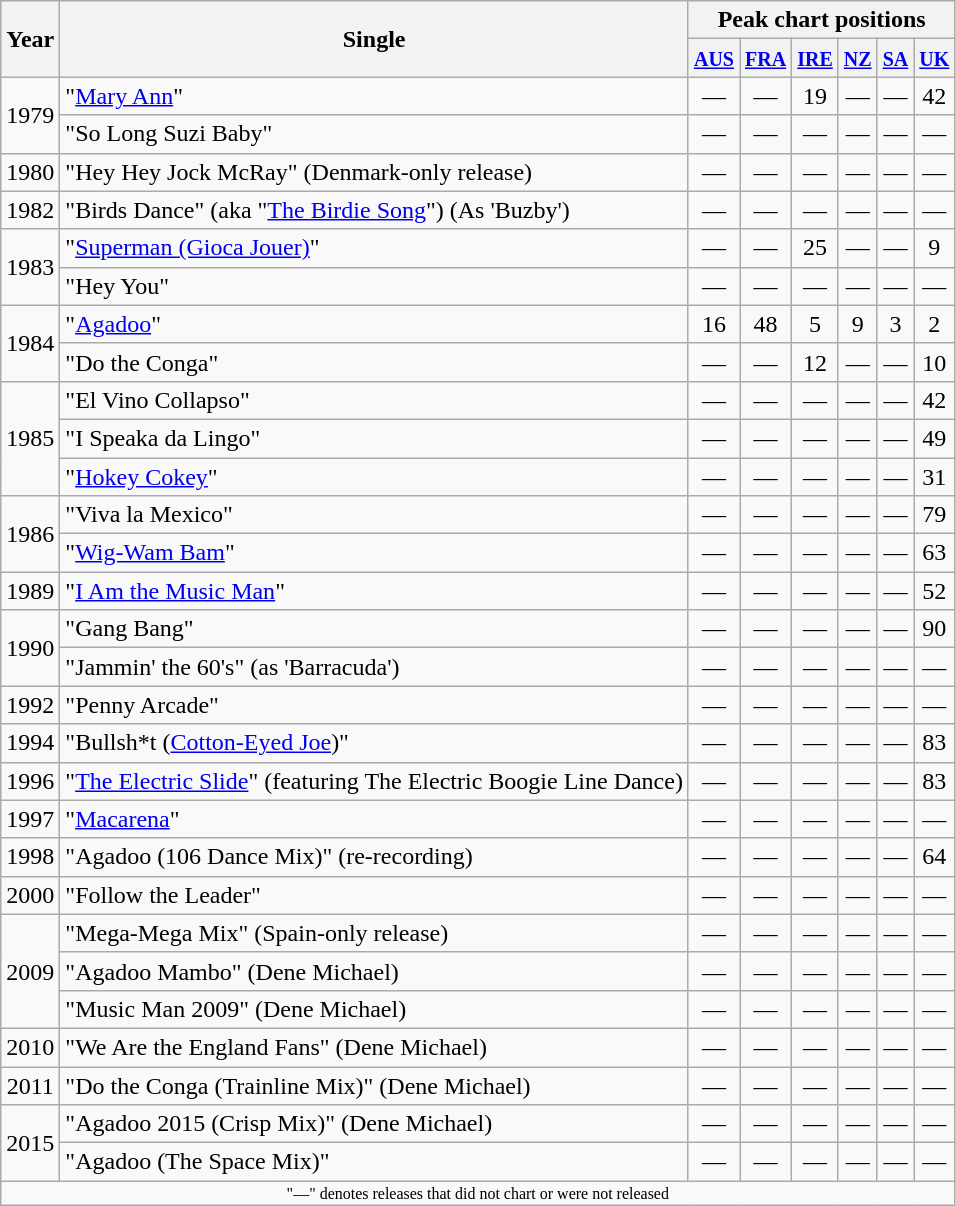<table class="wikitable" style="text-align:center">
<tr>
<th rowspan="2">Year</th>
<th rowspan="2">Single</th>
<th colspan="6">Peak chart positions</th>
</tr>
<tr>
<th><small><a href='#'>AUS</a></small></th>
<th><small><a href='#'>FRA</a></small></th>
<th><small><a href='#'>IRE</a></small></th>
<th><small><a href='#'>NZ</a></small></th>
<th><small><a href='#'>SA</a></small></th>
<th><small><a href='#'>UK</a></small></th>
</tr>
<tr>
<td rowspan="2">1979</td>
<td align="left">"<a href='#'>Mary Ann</a>"</td>
<td>—</td>
<td>—</td>
<td>19</td>
<td>—</td>
<td>—</td>
<td>42</td>
</tr>
<tr>
<td align="left">"So Long Suzi Baby"</td>
<td>—</td>
<td>—</td>
<td>—</td>
<td>—</td>
<td>—</td>
<td>—</td>
</tr>
<tr>
<td>1980</td>
<td align="left">"Hey Hey Jock McRay" (Denmark-only release)</td>
<td>—</td>
<td>—</td>
<td>—</td>
<td>—</td>
<td>—</td>
<td>—</td>
</tr>
<tr>
<td>1982</td>
<td align="left">"Birds Dance" (aka "<a href='#'>The Birdie Song</a>") (As 'Buzby')</td>
<td>—</td>
<td>—</td>
<td>—</td>
<td>—</td>
<td>—</td>
<td>—</td>
</tr>
<tr>
<td rowspan="2">1983</td>
<td align="left">"<a href='#'>Superman (Gioca Jouer)</a>"</td>
<td>—</td>
<td>—</td>
<td>25</td>
<td>—</td>
<td>—</td>
<td>9</td>
</tr>
<tr>
<td align="left">"Hey You"</td>
<td>—</td>
<td>—</td>
<td>—</td>
<td>—</td>
<td>—</td>
<td>—</td>
</tr>
<tr>
<td rowspan="2">1984</td>
<td align="left">"<a href='#'>Agadoo</a>"</td>
<td>16</td>
<td>48</td>
<td>5</td>
<td>9</td>
<td>3</td>
<td>2</td>
</tr>
<tr>
<td align="left">"Do the Conga"</td>
<td>—</td>
<td>—</td>
<td>12</td>
<td>—</td>
<td>—</td>
<td>10</td>
</tr>
<tr>
<td rowspan="3">1985</td>
<td align="left">"El Vino Collapso"</td>
<td>—</td>
<td>—</td>
<td>—</td>
<td>—</td>
<td>—</td>
<td>42</td>
</tr>
<tr>
<td align="left">"I Speaka da Lingo"</td>
<td>—</td>
<td>—</td>
<td>—</td>
<td>—</td>
<td>—</td>
<td>49</td>
</tr>
<tr>
<td align="left">"<a href='#'>Hokey Cokey</a>"</td>
<td>—</td>
<td>—</td>
<td>—</td>
<td>—</td>
<td>—</td>
<td>31</td>
</tr>
<tr>
<td rowspan="2">1986</td>
<td align="left">"Viva la Mexico"</td>
<td>—</td>
<td>—</td>
<td>—</td>
<td>—</td>
<td>—</td>
<td>79</td>
</tr>
<tr>
<td align="left">"<a href='#'>Wig-Wam Bam</a>"</td>
<td>—</td>
<td>—</td>
<td>—</td>
<td>—</td>
<td>—</td>
<td>63</td>
</tr>
<tr>
<td>1989</td>
<td align="left">"<a href='#'>I Am the Music Man</a>"</td>
<td>—</td>
<td>—</td>
<td>—</td>
<td>—</td>
<td>—</td>
<td>52</td>
</tr>
<tr>
<td rowspan="2">1990</td>
<td align="left">"Gang Bang"</td>
<td>—</td>
<td>—</td>
<td>—</td>
<td>—</td>
<td>—</td>
<td>90</td>
</tr>
<tr>
<td align="left">"Jammin' the 60's" (as 'Barracuda')</td>
<td>—</td>
<td>—</td>
<td>—</td>
<td>—</td>
<td>—</td>
<td>—</td>
</tr>
<tr>
<td>1992</td>
<td align="left">"Penny Arcade"</td>
<td>—</td>
<td>—</td>
<td>—</td>
<td>—</td>
<td>—</td>
<td>—</td>
</tr>
<tr>
<td>1994</td>
<td align="left">"Bullsh*t (<a href='#'>Cotton-Eyed Joe</a>)"</td>
<td>—</td>
<td>—</td>
<td>—</td>
<td>—</td>
<td>—</td>
<td>83</td>
</tr>
<tr>
<td>1996</td>
<td align="left">"<a href='#'>The Electric Slide</a>" (featuring The Electric Boogie Line Dance)</td>
<td>—</td>
<td>—</td>
<td>—</td>
<td>—</td>
<td>—</td>
<td>83</td>
</tr>
<tr>
<td>1997</td>
<td align="left">"<a href='#'>Macarena</a>"</td>
<td>—</td>
<td>—</td>
<td>—</td>
<td>—</td>
<td>—</td>
<td>—</td>
</tr>
<tr>
<td>1998</td>
<td align="left">"Agadoo (106 Dance Mix)" (re-recording)</td>
<td>—</td>
<td>—</td>
<td>—</td>
<td>—</td>
<td>—</td>
<td>64</td>
</tr>
<tr>
<td>2000</td>
<td align="left">"Follow the Leader"</td>
<td>—</td>
<td>—</td>
<td>—</td>
<td>—</td>
<td>—</td>
<td>—</td>
</tr>
<tr>
<td rowspan="3">2009</td>
<td align="left">"Mega-Mega Mix" (Spain-only release)</td>
<td>—</td>
<td>—</td>
<td>—</td>
<td>—</td>
<td>—</td>
<td>—</td>
</tr>
<tr>
<td align="left">"Agadoo Mambo" (Dene Michael)</td>
<td>—</td>
<td>—</td>
<td>—</td>
<td>—</td>
<td>—</td>
<td>—</td>
</tr>
<tr>
<td align="left">"Music Man 2009" (Dene Michael)</td>
<td>—</td>
<td>—</td>
<td>—</td>
<td>—</td>
<td>—</td>
<td>—</td>
</tr>
<tr>
<td>2010</td>
<td align="left">"We Are the England Fans" (Dene Michael)</td>
<td>—</td>
<td>—</td>
<td>—</td>
<td>—</td>
<td>—</td>
<td>—</td>
</tr>
<tr>
<td>2011</td>
<td align="left">"Do the Conga (Trainline Mix)" (Dene Michael)</td>
<td>—</td>
<td>—</td>
<td>—</td>
<td>—</td>
<td>—</td>
<td>—</td>
</tr>
<tr>
<td rowspan="2">2015</td>
<td align="left">"Agadoo 2015 (Crisp Mix)" (Dene Michael)</td>
<td>—</td>
<td>—</td>
<td>—</td>
<td>—</td>
<td>—</td>
<td>—</td>
</tr>
<tr>
<td align="left">"Agadoo (The Space Mix)"</td>
<td>—</td>
<td>—</td>
<td>—</td>
<td>—</td>
<td>—</td>
<td>—</td>
</tr>
<tr>
<td colspan="8" style="font-size:8pt">"—" denotes releases that did not chart or were not released</td>
</tr>
</table>
